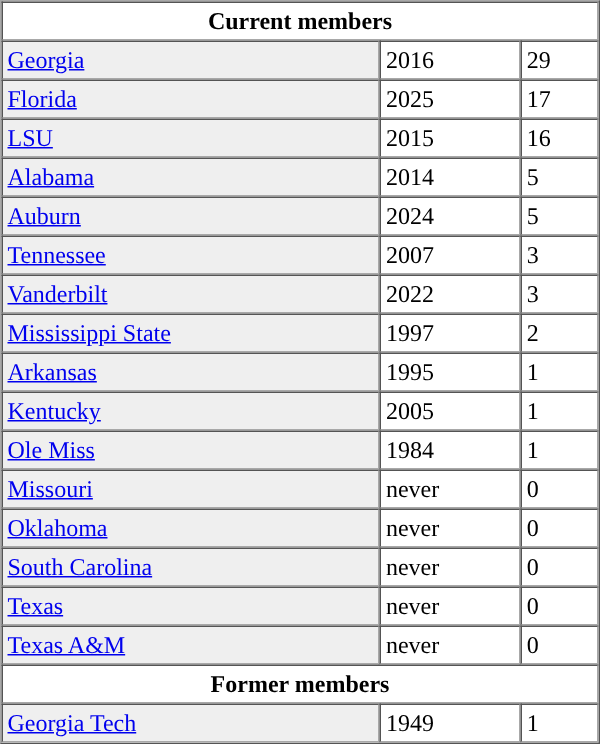<table border="1" cellpadding="3" cellspacing="0" align="right" width="400px">
<tr>
</tr>
<tr>
<td colspan=3 align="center"><strong>Current members</strong></td>
</tr>
<tr>
<td bgcolor="#efefef"><a href='#'>Georgia</a></td>
<td>2016</td>
<td>29</td>
</tr>
<tr>
<td bgcolor="#efefef"><a href='#'>Florida</a></td>
<td>2025</td>
<td>17</td>
</tr>
<tr>
<td bgcolor="#efefef"><a href='#'>LSU</a></td>
<td>2015</td>
<td>16</td>
</tr>
<tr>
<td bgcolor="#efefef"><a href='#'>Alabama</a></td>
<td>2014</td>
<td>5</td>
</tr>
<tr>
<td bgcolor=#efefef><a href='#'>Auburn</a></td>
<td>2024</td>
<td>5</td>
</tr>
<tr>
<td bgcolor="#efefef"><a href='#'>Tennessee</a></td>
<td>2007</td>
<td>3</td>
</tr>
<tr>
<td bgcolor=#efefef><a href='#'>Vanderbilt</a></td>
<td>2022</td>
<td>3</td>
</tr>
<tr>
<td bgcolor="#efefef"><a href='#'>Mississippi State</a></td>
<td>1997</td>
<td>2</td>
</tr>
<tr>
<td bgcolor="#efefef"><a href='#'>Arkansas</a></td>
<td>1995</td>
<td>1</td>
</tr>
<tr>
<td bgcolor="#efefef"><a href='#'>Kentucky</a></td>
<td>2005</td>
<td>1</td>
</tr>
<tr>
<td bgcolor="#efefef"><a href='#'>Ole Miss</a></td>
<td>1984</td>
<td>1</td>
</tr>
<tr>
<td bgcolor="#efefef"><a href='#'>Missouri</a></td>
<td>never</td>
<td>0</td>
</tr>
<tr>
<td bgcolor="#efefef"><a href='#'>Oklahoma</a></td>
<td>never</td>
<td>0</td>
</tr>
<tr>
<td bgcolor="#efefef"><a href='#'>South Carolina</a></td>
<td>never</td>
<td>0</td>
</tr>
<tr>
<td bgcolor="#efefef"><a href='#'>Texas</a></td>
<td>never</td>
<td>0</td>
</tr>
<tr>
<td bgcolor="#efefef"><a href='#'>Texas A&M</a></td>
<td>never</td>
<td>0</td>
</tr>
<tr>
<td colspan=5 align="center"><strong>Former members</strong></td>
</tr>
<tr>
<td bgcolor="#efefef"><a href='#'>Georgia Tech</a></td>
<td>1949</td>
<td>1</td>
</tr>
<tr>
</tr>
</table>
